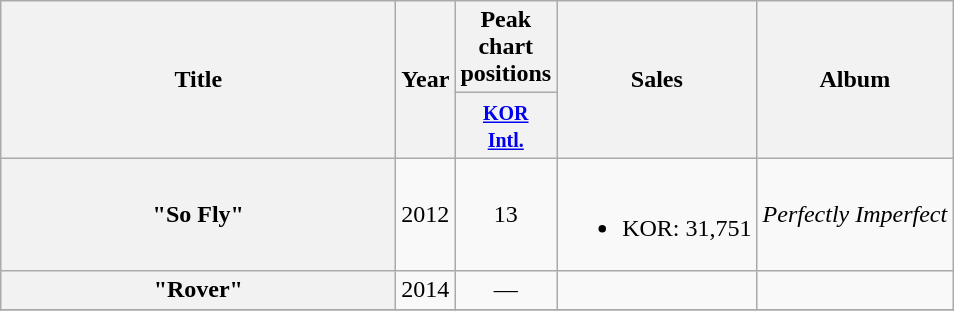<table class="wikitable plainrowheaders" style="text-align:center;">
<tr>
<th scope="col" rowspan="2" style="width:16em;">Title</th>
<th scope="col" rowspan="2">Year</th>
<th colspan="1">Peak chart positions</th>
<th rowspan="2">Sales</th>
<th scope="col" rowspan="2">Album</th>
</tr>
<tr>
<th style="width:3em;"><small><a href='#'>KOR<br>Intl.</a></small><br></th>
</tr>
<tr>
<th scope="row">"So Fly"</th>
<td rowspan="1">2012</td>
<td>13</td>
<td><br><ul><li>KOR: 31,751</li></ul></td>
<td rowspan="1"><em>Perfectly Imperfect</em></td>
</tr>
<tr>
<th scope="row">"Rover"</th>
<td rowspan="1">2014</td>
<td>—</td>
<td></td>
<td></td>
</tr>
<tr>
</tr>
</table>
